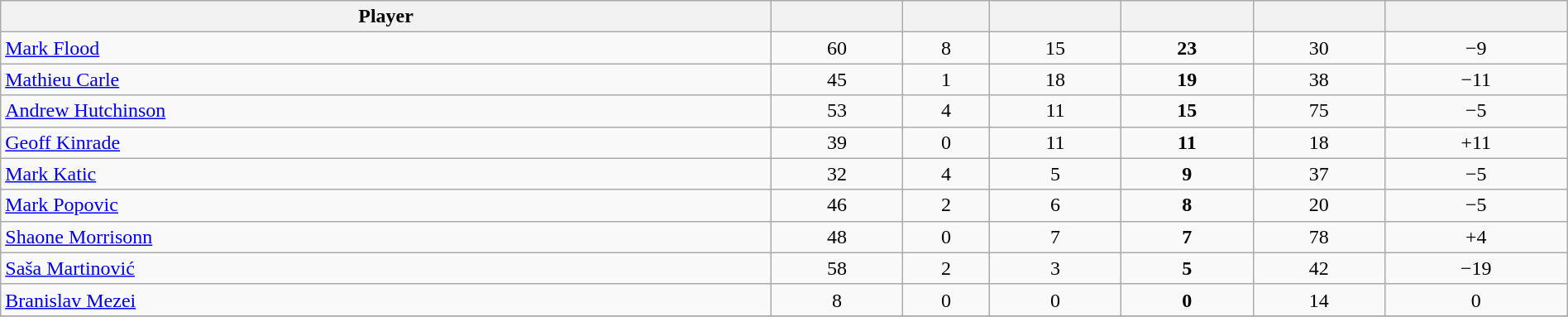<table class="wikitable sortable" style="width:100%; text-align:center;">
<tr align=center>
<th>Player</th>
<th></th>
<th></th>
<th></th>
<th></th>
<th data-sort-type="number"></th>
<th></th>
</tr>
<tr align=center>
<td align=left><a href='#'>Mark Flood</a></td>
<td>60</td>
<td>8</td>
<td>15</td>
<td><strong>23</strong></td>
<td>30</td>
<td>−9</td>
</tr>
<tr align=center>
<td align=left><a href='#'>Mathieu Carle</a></td>
<td>45</td>
<td>1</td>
<td>18</td>
<td><strong>19</strong></td>
<td>38</td>
<td>−11</td>
</tr>
<tr align=center>
<td align=left><a href='#'>Andrew Hutchinson</a></td>
<td>53</td>
<td>4</td>
<td>11</td>
<td><strong>15</strong></td>
<td>75</td>
<td>−5</td>
</tr>
<tr align=center>
<td align=left><a href='#'>Geoff Kinrade</a></td>
<td>39</td>
<td>0</td>
<td>11</td>
<td><strong>11</strong></td>
<td>18</td>
<td>+11</td>
</tr>
<tr align=center>
<td align=left><a href='#'>Mark Katic</a></td>
<td>32</td>
<td>4</td>
<td>5</td>
<td><strong>9</strong></td>
<td>37</td>
<td>−5</td>
</tr>
<tr align=center>
<td align=left><a href='#'>Mark Popovic</a></td>
<td>46</td>
<td>2</td>
<td>6</td>
<td><strong>8</strong></td>
<td>20</td>
<td>−5</td>
</tr>
<tr align=center>
<td align=left><a href='#'>Shaone Morrisonn</a></td>
<td>48</td>
<td>0</td>
<td>7</td>
<td><strong>7</strong></td>
<td>78</td>
<td>+4</td>
</tr>
<tr align=center>
<td align=left><a href='#'>Saša Martinović</a></td>
<td>58</td>
<td>2</td>
<td>3</td>
<td><strong>5</strong></td>
<td>42</td>
<td>−19</td>
</tr>
<tr align=center>
<td align=left><a href='#'>Branislav Mezei</a></td>
<td>8</td>
<td>0</td>
<td>0</td>
<td><strong>0</strong></td>
<td>14</td>
<td>0</td>
</tr>
<tr align=center>
</tr>
</table>
